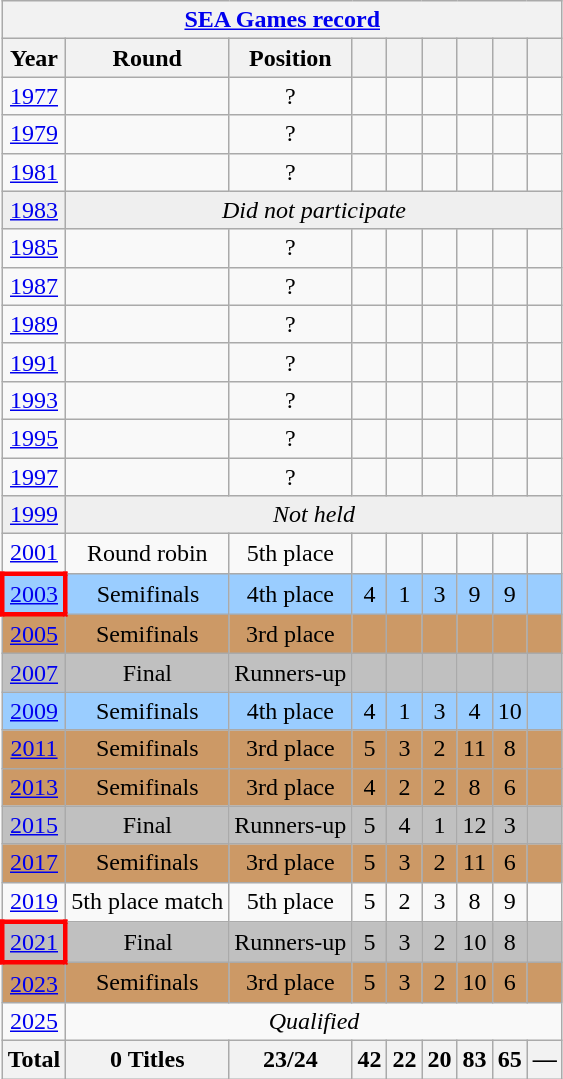<table class="wikitable" style="text-align: center;">
<tr>
<th colspan=9><a href='#'>SEA Games record</a></th>
</tr>
<tr>
<th>Year</th>
<th>Round</th>
<th>Position</th>
<th></th>
<th></th>
<th></th>
<th></th>
<th></th>
<th></th>
</tr>
<tr bgcolor=>
<td> <a href='#'>1977</a></td>
<td></td>
<td>?</td>
<td></td>
<td></td>
<td></td>
<td></td>
<td></td>
<td></td>
</tr>
<tr bgcolor=>
<td> <a href='#'>1979</a></td>
<td></td>
<td>?</td>
<td></td>
<td></td>
<td></td>
<td></td>
<td></td>
<td></td>
</tr>
<tr bgcolor=>
<td> <a href='#'>1981</a></td>
<td></td>
<td>?</td>
<td></td>
<td></td>
<td></td>
<td></td>
<td></td>
<td></td>
</tr>
<tr bgcolor="efefef">
<td> <a href='#'>1983</a></td>
<td colspan=8 rowspan=1><em>Did not participate</em></td>
</tr>
<tr bgcolor=>
<td> <a href='#'>1985</a></td>
<td></td>
<td>?</td>
<td></td>
<td></td>
<td></td>
<td></td>
<td></td>
<td></td>
</tr>
<tr bgcolor=>
<td> <a href='#'>1987</a></td>
<td></td>
<td>?</td>
<td></td>
<td></td>
<td></td>
<td></td>
<td></td>
<td></td>
</tr>
<tr bgcolor=>
<td> <a href='#'>1989</a></td>
<td></td>
<td>?</td>
<td></td>
<td></td>
<td></td>
<td></td>
<td></td>
<td></td>
</tr>
<tr bgcolor=>
<td> <a href='#'>1991</a></td>
<td></td>
<td>?</td>
<td></td>
<td></td>
<td></td>
<td></td>
<td></td>
<td></td>
</tr>
<tr bgcolor=>
<td> <a href='#'>1993</a></td>
<td></td>
<td>?</td>
<td></td>
<td></td>
<td></td>
<td></td>
<td></td>
<td></td>
</tr>
<tr bgcolor=>
<td> <a href='#'>1995</a></td>
<td></td>
<td>?</td>
<td></td>
<td></td>
<td></td>
<td></td>
<td></td>
<td></td>
</tr>
<tr bgcolor=>
<td> <a href='#'>1997</a></td>
<td></td>
<td>?</td>
<td></td>
<td></td>
<td></td>
<td></td>
<td></td>
<td></td>
</tr>
<tr bgcolor="efefef">
<td> <a href='#'>1999</a></td>
<td colspan=8 rowspan=1 align=center><em>Not held</em></td>
</tr>
<tr bgcolor=>
<td> <a href='#'>2001</a></td>
<td>Round robin</td>
<td>5th place</td>
<td></td>
<td></td>
<td></td>
<td></td>
<td></td>
<td></td>
</tr>
<tr bgcolor=#9acdff>
<td style="border: 3px solid red"> <a href='#'>2003</a></td>
<td>Semifinals</td>
<td>4th place</td>
<td>4</td>
<td>1</td>
<td>3</td>
<td>9</td>
<td>9</td>
<td></td>
</tr>
<tr bgcolor=#cc9966>
<td> <a href='#'>2005</a></td>
<td>Semifinals</td>
<td>3rd place</td>
<td></td>
<td></td>
<td></td>
<td></td>
<td></td>
<td></td>
</tr>
<tr bgcolor=silver>
<td> <a href='#'>2007</a></td>
<td>Final</td>
<td>Runners-up</td>
<td></td>
<td></td>
<td></td>
<td></td>
<td></td>
<td></td>
</tr>
<tr bgcolor=#9acdff>
<td> <a href='#'>2009</a></td>
<td>Semifinals</td>
<td>4th place</td>
<td>4</td>
<td>1</td>
<td>3</td>
<td>4</td>
<td>10</td>
<td></td>
</tr>
<tr bgcolor=#cc9966>
<td> <a href='#'>2011</a></td>
<td>Semifinals</td>
<td>3rd place</td>
<td>5</td>
<td>3</td>
<td>2</td>
<td>11</td>
<td>8</td>
<td></td>
</tr>
<tr bgcolor=#cc9966>
<td> <a href='#'>2013</a></td>
<td>Semifinals</td>
<td>3rd place</td>
<td>4</td>
<td>2</td>
<td>2</td>
<td>8</td>
<td>6</td>
<td></td>
</tr>
<tr bgcolor=silver>
<td> <a href='#'>2015</a></td>
<td>Final</td>
<td>Runners-up</td>
<td>5</td>
<td>4</td>
<td>1</td>
<td>12</td>
<td>3</td>
<td></td>
</tr>
<tr bgcolor=#cc9966>
<td> <a href='#'>2017</a></td>
<td>Semifinals</td>
<td>3rd place</td>
<td>5</td>
<td>3</td>
<td>2</td>
<td>11</td>
<td>6</td>
<td></td>
</tr>
<tr>
<td> <a href='#'>2019</a></td>
<td>5th place match</td>
<td>5th place</td>
<td>5</td>
<td>2</td>
<td>3</td>
<td>8</td>
<td>9</td>
<td></td>
</tr>
<tr bgcolor=silver>
<td style="border: 3px solid red"> <a href='#'>2021</a></td>
<td>Final</td>
<td>Runners-up</td>
<td>5</td>
<td>3</td>
<td>2</td>
<td>10</td>
<td>8</td>
<td></td>
</tr>
<tr bgcolor=#cc9966>
<td> <a href='#'>2023</a></td>
<td>Semifinals</td>
<td>3rd place</td>
<td>5</td>
<td>3</td>
<td>2</td>
<td>10</td>
<td>6</td>
<td></td>
</tr>
<tr>
<td> <a href='#'>2025</a></td>
<td colspan=8><em>Qualified</em></td>
</tr>
<tr>
<th>Total</th>
<th>0 Titles</th>
<th>23/24</th>
<th>42</th>
<th>22</th>
<th>20</th>
<th>83</th>
<th>65</th>
<th>—</th>
</tr>
</table>
